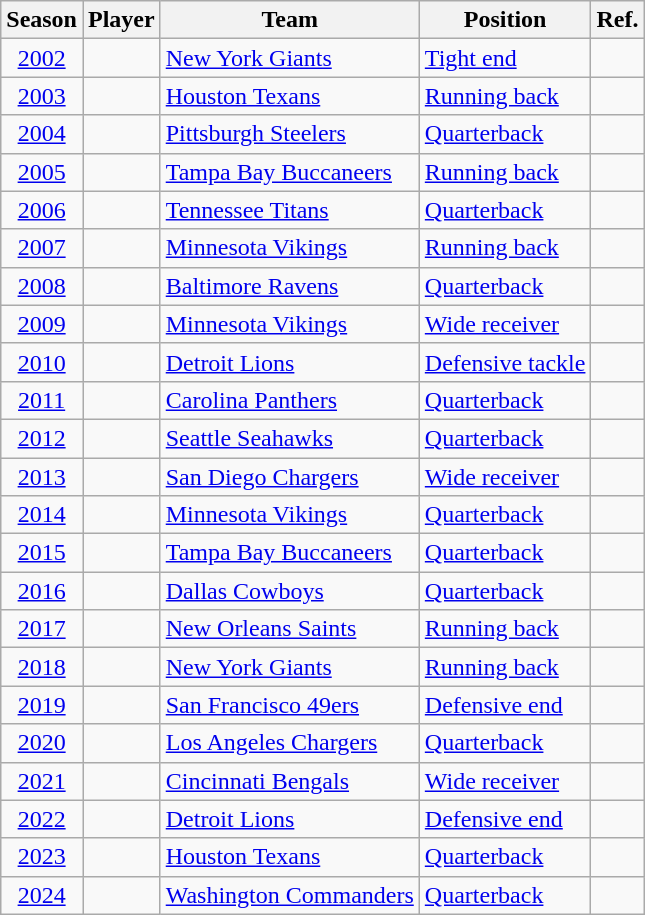<table class="wikitable sortable">
<tr>
<th>Season</th>
<th>Player</th>
<th>Team</th>
<th>Position</th>
<th>Ref.</th>
</tr>
<tr>
<td style="text-align:center"><a href='#'>2002</a></td>
<td></td>
<td><a href='#'>New York Giants</a></td>
<td><a href='#'>Tight end</a></td>
<td></td>
</tr>
<tr>
<td style="text-align:center"><a href='#'>2003</a></td>
<td></td>
<td><a href='#'>Houston Texans</a></td>
<td><a href='#'>Running back</a></td>
<td></td>
</tr>
<tr>
<td style="text-align:center"><a href='#'>2004</a></td>
<td></td>
<td><a href='#'>Pittsburgh Steelers</a></td>
<td><a href='#'>Quarterback</a></td>
<td></td>
</tr>
<tr>
<td style="text-align:center"><a href='#'>2005</a></td>
<td></td>
<td><a href='#'>Tampa Bay Buccaneers</a></td>
<td><a href='#'>Running back</a></td>
<td></td>
</tr>
<tr>
<td style="text-align:center"><a href='#'>2006</a></td>
<td></td>
<td><a href='#'>Tennessee Titans</a></td>
<td><a href='#'>Quarterback</a></td>
<td></td>
</tr>
<tr>
<td style="text-align:center"><a href='#'>2007</a></td>
<td></td>
<td><a href='#'>Minnesota Vikings</a></td>
<td><a href='#'>Running back</a></td>
<td></td>
</tr>
<tr>
<td style="text-align:center"><a href='#'>2008</a></td>
<td></td>
<td><a href='#'>Baltimore Ravens</a></td>
<td><a href='#'>Quarterback</a></td>
<td></td>
</tr>
<tr>
<td style="text-align:center"><a href='#'>2009</a></td>
<td></td>
<td><a href='#'>Minnesota Vikings</a></td>
<td><a href='#'>Wide receiver</a></td>
<td></td>
</tr>
<tr>
<td style="text-align:center"><a href='#'>2010</a></td>
<td></td>
<td><a href='#'>Detroit Lions</a></td>
<td><a href='#'>Defensive tackle</a></td>
<td></td>
</tr>
<tr>
<td style="text-align:center"><a href='#'>2011</a></td>
<td></td>
<td><a href='#'>Carolina Panthers</a></td>
<td><a href='#'>Quarterback</a></td>
<td></td>
</tr>
<tr>
<td style="text-align:center"><a href='#'>2012</a></td>
<td></td>
<td><a href='#'>Seattle Seahawks</a></td>
<td><a href='#'>Quarterback</a></td>
<td></td>
</tr>
<tr>
<td style="text-align:center"><a href='#'>2013</a></td>
<td></td>
<td><a href='#'>San Diego Chargers</a></td>
<td><a href='#'>Wide receiver</a></td>
<td></td>
</tr>
<tr>
<td style="text-align:center"><a href='#'>2014</a></td>
<td></td>
<td><a href='#'>Minnesota Vikings</a></td>
<td><a href='#'>Quarterback</a></td>
<td></td>
</tr>
<tr>
<td style="text-align:center"><a href='#'>2015</a></td>
<td></td>
<td><a href='#'>Tampa Bay Buccaneers</a></td>
<td><a href='#'>Quarterback</a></td>
<td></td>
</tr>
<tr>
<td style="text-align:center"><a href='#'>2016</a></td>
<td></td>
<td><a href='#'>Dallas Cowboys</a></td>
<td><a href='#'>Quarterback</a></td>
<td></td>
</tr>
<tr>
<td style="text-align:center"><a href='#'>2017</a></td>
<td></td>
<td><a href='#'>New Orleans Saints</a></td>
<td><a href='#'>Running back</a></td>
<td></td>
</tr>
<tr>
<td style="text-align:center"><a href='#'>2018</a></td>
<td></td>
<td><a href='#'>New York Giants</a></td>
<td><a href='#'>Running back</a></td>
<td></td>
</tr>
<tr>
<td style="text-align:center"><a href='#'>2019</a></td>
<td></td>
<td><a href='#'>San Francisco 49ers</a></td>
<td><a href='#'>Defensive end</a></td>
<td></td>
</tr>
<tr>
<td style="text-align:center"><a href='#'>2020</a></td>
<td></td>
<td><a href='#'>Los Angeles Chargers</a></td>
<td><a href='#'>Quarterback</a></td>
<td></td>
</tr>
<tr>
<td style="text-align:center"><a href='#'>2021</a></td>
<td></td>
<td><a href='#'>Cincinnati Bengals</a></td>
<td><a href='#'>Wide receiver</a></td>
<td></td>
</tr>
<tr>
<td style="text-align:center"><a href='#'>2022</a></td>
<td></td>
<td><a href='#'>Detroit Lions</a></td>
<td><a href='#'>Defensive end</a></td>
<td></td>
</tr>
<tr>
<td style="text-align:center"><a href='#'>2023</a></td>
<td></td>
<td><a href='#'>Houston Texans</a></td>
<td><a href='#'>Quarterback</a></td>
<td></td>
</tr>
<tr>
<td style="text-align:center"><a href='#'>2024</a></td>
<td></td>
<td><a href='#'>Washington Commanders</a></td>
<td><a href='#'>Quarterback</a></td>
<td></td>
</tr>
</table>
